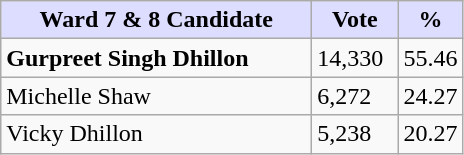<table class="wikitable">
<tr>
<th style="background:#ddf; width:200px;">Ward 7 & 8 Candidate</th>
<th style="background:#ddf; width:50px;">Vote</th>
<th style="background:#ddf; width:30px;">%</th>
</tr>
<tr>
<td><strong>Gurpreet Singh Dhillon</strong></td>
<td>14,330</td>
<td>55.46</td>
</tr>
<tr>
<td>Michelle Shaw</td>
<td>6,272</td>
<td>24.27</td>
</tr>
<tr>
<td>Vicky Dhillon</td>
<td>5,238</td>
<td>20.27</td>
</tr>
</table>
